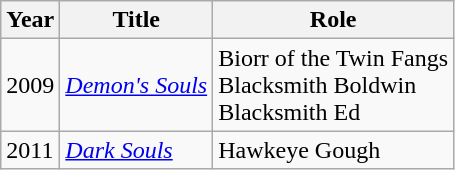<table class="wikitable sortable">
<tr>
<th>Year</th>
<th>Title</th>
<th>Role</th>
</tr>
<tr>
<td>2009</td>
<td><em><a href='#'>Demon's Souls</a></em></td>
<td>Biorr of the Twin Fangs<br>Blacksmith Boldwin<br>Blacksmith Ed</td>
</tr>
<tr>
<td>2011</td>
<td><em><a href='#'>Dark Souls</a></em></td>
<td>Hawkeye Gough</td>
</tr>
</table>
